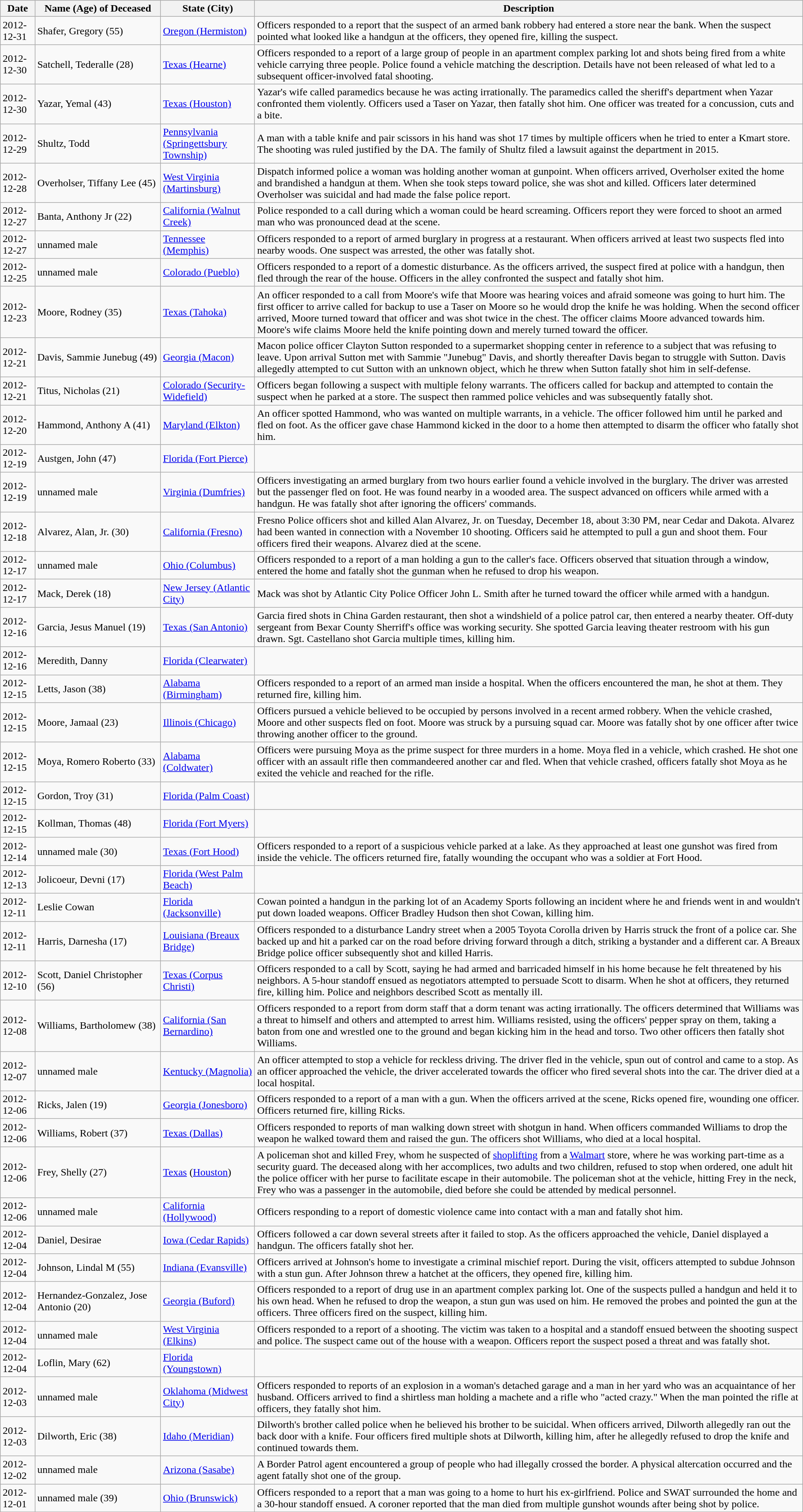<table class="wikitable sortable" border="1" id="killed">
<tr>
<th>Date</th>
<th nowrap>Name (Age) of Deceased</th>
<th>State (City)</th>
<th>Description</th>
</tr>
<tr>
<td>2012-12-31</td>
<td>Shafer, Gregory (55)</td>
<td><a href='#'>Oregon (Hermiston)</a></td>
<td>Officers responded to a report that the suspect of an armed bank robbery had entered a store near the bank.  When the suspect pointed what looked like a handgun at the officers, they opened fire, killing the suspect.</td>
</tr>
<tr>
<td>2012-12-30</td>
<td>Satchell, Tederalle (28)</td>
<td><a href='#'>Texas (Hearne)</a></td>
<td>Officers responded to a report of a large group of people in an apartment complex parking lot and shots being fired from a white vehicle carrying three people.  Police found a vehicle matching the description.  Details have not been released of what led to a subsequent officer-involved fatal shooting.</td>
</tr>
<tr>
<td>2012-12-30</td>
<td>Yazar, Yemal  (43)</td>
<td><a href='#'>Texas (Houston)</a></td>
<td>Yazar's wife called paramedics because he was acting irrationally.  The paramedics called the sheriff's department when Yazar confronted them violently.  Officers used a Taser on Yazar, then fatally shot him.  One officer was treated for a concussion, cuts and a bite.</td>
</tr>
<tr>
<td>2012-12-29</td>
<td>Shultz, Todd</td>
<td><a href='#'>Pennsylvania (Springettsbury Township)</a></td>
<td>A man with a table knife and pair scissors in his hand was shot 17 times by multiple officers when he tried to enter a Kmart store. The shooting was ruled justified by the DA. The family of Shultz filed a lawsuit against the department in 2015.</td>
</tr>
<tr>
<td>2012-12-28</td>
<td>Overholser, Tiffany Lee (45)</td>
<td><a href='#'>West Virginia (Martinsburg)</a></td>
<td>Dispatch informed police a woman was holding another woman at gunpoint.  When officers arrived, Overholser exited the home and brandished a handgun at them.  When she took steps toward police, she was shot and killed.  Officers later determined Overholser was suicidal and had made the false police report.</td>
</tr>
<tr>
<td>2012-12-27</td>
<td>Banta, Anthony Jr (22)</td>
<td><a href='#'>California (Walnut Creek)</a></td>
<td>Police responded to a call during which a woman could be heard screaming.  Officers report they were forced to shoot an armed man who was pronounced dead at the scene.</td>
</tr>
<tr>
<td>2012-12-27</td>
<td>unnamed male</td>
<td><a href='#'>Tennessee (Memphis)</a></td>
<td>Officers responded to a report of armed burglary in progress at a restaurant.  When officers arrived at least two suspects fled into nearby woods.  One suspect was arrested, the other was fatally shot.</td>
</tr>
<tr>
<td>2012-12-25</td>
<td>unnamed male</td>
<td><a href='#'>Colorado (Pueblo)</a></td>
<td>Officers responded to a report of a domestic disturbance.  As the officers arrived, the suspect fired at police with a handgun, then fled through the rear of the house.  Officers in the alley confronted the suspect and fatally shot him.</td>
</tr>
<tr>
<td>2012-12-23</td>
<td>Moore, Rodney (35)</td>
<td><a href='#'>Texas (Tahoka)</a></td>
<td>An officer responded to a call from Moore's wife that Moore was hearing voices and afraid someone was going to hurt him.  The first officer to arrive called for backup to use a Taser on Moore so he would drop the knife he was holding.  When the second officer arrived, Moore turned toward that officer and was shot twice in the chest.  The officer claims Moore advanced towards him.  Moore's wife claims Moore held the knife pointing down and merely turned toward the officer.</td>
</tr>
<tr>
<td>2012-12-21</td>
<td>Davis, Sammie Junebug (49)</td>
<td><a href='#'>Georgia (Macon)</a></td>
<td>Macon police officer Clayton Sutton responded to a supermarket shopping center in reference to a subject that was refusing to leave. Upon arrival Sutton met with Sammie "Junebug" Davis, and shortly thereafter Davis began to struggle with Sutton. Davis allegedly attempted to cut Sutton with an unknown object, which he threw when Sutton fatally shot him in self-defense.</td>
</tr>
<tr>
<td>2012-12-21</td>
<td>Titus, Nicholas (21)</td>
<td><a href='#'>Colorado (Security-Widefield)</a></td>
<td>Officers began following a suspect with multiple felony warrants.  The officers called for backup and attempted to contain the suspect when he parked at a store.  The suspect then rammed police vehicles and was subsequently fatally shot.</td>
</tr>
<tr>
<td>2012-12-20</td>
<td>Hammond, Anthony A (41)</td>
<td><a href='#'>Maryland (Elkton)</a></td>
<td>An officer spotted Hammond, who was wanted on multiple warrants, in a vehicle.  The officer followed him until he parked and fled on foot.  As the officer gave chase Hammond kicked in the door to a home then attempted to disarm the officer who fatally shot him.</td>
</tr>
<tr>
<td>2012-12-19</td>
<td>Austgen, John (47)</td>
<td><a href='#'>Florida (Fort Pierce)</a></td>
<td></td>
</tr>
<tr>
<td>2012-12-19</td>
<td>unnamed male</td>
<td><a href='#'>Virginia (Dumfries)</a></td>
<td>Officers investigating an armed burglary from two hours earlier found a vehicle involved in the burglary.  The driver was arrested but the passenger fled on foot.  He was found nearby in a wooded area.  The suspect advanced on officers while armed with a handgun.  He was fatally shot after ignoring the officers' commands.</td>
</tr>
<tr>
<td>2012-12-18</td>
<td>Alvarez, Alan, Jr. (30)</td>
<td><a href='#'>California (Fresno)</a></td>
<td>Fresno Police officers shot and killed Alan Alvarez, Jr. on Tuesday, December 18, about 3:30 PM, near Cedar and Dakota.  Alvarez had been wanted in connection with a November 10 shooting.  Officers said he attempted to pull a gun and shoot them.  Four officers fired their weapons.  Alvarez died at the scene.</td>
</tr>
<tr>
<td>2012-12-17</td>
<td>unnamed male</td>
<td><a href='#'>Ohio (Columbus)</a></td>
<td>Officers responded to a report of a man holding a gun to the caller's face.  Officers observed that situation through a window, entered the home and fatally shot the gunman when he refused to drop his weapon.</td>
</tr>
<tr>
<td>2012-12-17</td>
<td>Mack, Derek (18)</td>
<td><a href='#'>New Jersey (Atlantic City)</a></td>
<td>Mack was shot by Atlantic City Police Officer John L. Smith after he turned toward the officer while armed with a handgun.</td>
</tr>
<tr>
<td>2012-12-16</td>
<td>Garcia, Jesus Manuel (19)</td>
<td><a href='#'>Texas (San Antonio)</a></td>
<td>Garcia fired shots in China Garden restaurant, then shot a windshield of a police patrol car, then entered a nearby theater.  Off-duty sergeant from Bexar County Sherriff's office was working security. She spotted Garcia leaving theater restroom with his gun drawn. Sgt. Castellano shot Garcia multiple times, killing him.</td>
</tr>
<tr>
<td>2012-12-16</td>
<td>Meredith, Danny</td>
<td><a href='#'>Florida (Clearwater)</a></td>
<td></td>
</tr>
<tr>
<td>2012-12-15</td>
<td>Letts, Jason (38)</td>
<td><a href='#'>Alabama (Birmingham)</a></td>
<td>Officers responded to a report of an armed man inside a hospital.  When the officers encountered the man, he shot at them.  They returned fire, killing him.</td>
</tr>
<tr>
<td>2012-12-15</td>
<td>Moore, Jamaal (23)</td>
<td><a href='#'>Illinois (Chicago)</a></td>
<td>Officers pursued a vehicle believed to be occupied by persons involved in a recent armed robbery.  When the vehicle crashed, Moore and other suspects fled on foot.  Moore was struck by a pursuing squad car.  Moore was fatally shot by one officer after twice throwing another officer to the ground.</td>
</tr>
<tr>
<td>2012-12-15</td>
<td>Moya, Romero Roberto (33)</td>
<td><a href='#'>Alabama (Coldwater)</a></td>
<td>Officers were pursuing Moya as the prime suspect for three murders in a home.  Moya fled in a vehicle, which crashed.  He shot one officer with an assault rifle then commandeered another car and fled.  When that vehicle crashed, officers fatally shot Moya as he exited the vehicle and reached for the rifle.</td>
</tr>
<tr>
<td>2012-12-15</td>
<td>Gordon, Troy (31)</td>
<td><a href='#'>Florida (Palm Coast)</a></td>
<td></td>
</tr>
<tr>
<td>2012-12-15</td>
<td>Kollman, Thomas (48)</td>
<td><a href='#'>Florida (Fort Myers)</a></td>
<td></td>
</tr>
<tr>
<td>2012-12-14</td>
<td>unnamed male (30)</td>
<td><a href='#'>Texas (Fort Hood)</a></td>
<td>Officers responded to a report of a suspicious vehicle parked at a lake.  As they approached at least one gunshot was fired from inside the vehicle.  The officers returned fire, fatally wounding the occupant who was a soldier at Fort Hood.</td>
</tr>
<tr>
<td>2012-12-13</td>
<td>Jolicoeur, Devni (17)</td>
<td><a href='#'>Florida (West Palm Beach)</a></td>
<td></td>
</tr>
<tr>
<td>2012-12-11</td>
<td>Leslie Cowan</td>
<td><a href='#'>Florida (Jacksonville)</a></td>
<td>Cowan pointed a handgun in the parking lot of an Academy Sports following an incident where he and friends went in and wouldn't put down loaded weapons.  Officer Bradley Hudson then shot Cowan, killing him.</td>
</tr>
<tr>
<td>2012-12-11</td>
<td>Harris, Darnesha (17)</td>
<td><a href='#'>Louisiana (Breaux Bridge)</a></td>
<td>Officers responded to a disturbance Landry street when a 2005 Toyota Corolla driven by Harris struck the front of a police car.  She backed up and hit a parked car on the road before driving forward through a ditch, striking a bystander and a different car. A Breaux Bridge police officer subsequently shot and killed Harris.</td>
</tr>
<tr>
<td>2012-12-10</td>
<td>Scott, Daniel Christopher (56)</td>
<td><a href='#'>Texas (Corpus Christi)</a></td>
<td>Officers responded to a call by Scott, saying he had armed and barricaded himself in his home because he felt threatened by his neighbors.  A 5-hour standoff ensued as negotiators attempted to persuade Scott to disarm.  When he shot at officers, they returned fire, killing him.  Police and neighbors described Scott as mentally ill.</td>
</tr>
<tr>
<td>2012-12-08</td>
<td>Williams, Bartholomew (38)</td>
<td><a href='#'>California (San Bernardino)</a></td>
<td>Officers responded to a report from dorm staff that a dorm tenant was acting irrationally.  The officers determined that Williams was a threat to himself and others and attempted to arrest him.  Williams resisted, using the officers' pepper spray on them, taking a baton from one and wrestled one to the ground and began kicking him in the head and torso.  Two other officers then fatally shot Williams.</td>
</tr>
<tr>
<td>2012-12-07</td>
<td>unnamed male</td>
<td><a href='#'>Kentucky (Magnolia)</a></td>
<td>An officer attempted to stop a vehicle for reckless driving.  The driver fled in the vehicle, spun out of control and came to a stop.  As an officer approached the vehicle, the driver accelerated towards the officer who fired several shots into the car.  The driver died at a local hospital.</td>
</tr>
<tr>
<td>2012-12-06</td>
<td>Ricks, Jalen (19)</td>
<td><a href='#'>Georgia (Jonesboro)</a></td>
<td>Officers responded to a report of a man with a gun.  When the officers arrived at the scene, Ricks opened fire, wounding one officer.  Officers returned fire, killing Ricks.</td>
</tr>
<tr>
<td>2012-12-06</td>
<td>Williams, Robert (37)</td>
<td><a href='#'>Texas (Dallas)</a></td>
<td>Officers responded to reports of man walking down street with shotgun in hand.  When officers commanded Williams to drop the weapon he walked toward them and raised the gun.  The officers shot Williams, who died at a local hospital.</td>
</tr>
<tr>
<td>2012-12-06</td>
<td>Frey, Shelly (27)</td>
<td><a href='#'>Texas</a> (<a href='#'>Houston</a>)</td>
<td>A policeman shot and killed Frey, whom he suspected of <a href='#'>shoplifting</a> from a <a href='#'>Walmart</a> store, where he was working part-time as a security guard. The deceased along with her accomplices, two adults and two children, refused to stop when ordered, one adult hit the police officer with her purse to facilitate escape in their automobile. The policeman shot at the vehicle, hitting Frey in the neck, Frey who was a passenger in the automobile, died before she could be attended by medical personnel.</td>
</tr>
<tr>
<td>2012-12-06</td>
<td>unnamed male</td>
<td><a href='#'>California (Hollywood)</a></td>
<td>Officers responding to a report of domestic violence came into contact with a man and fatally shot him.</td>
</tr>
<tr>
<td>2012-12-04</td>
<td>Daniel, Desirae</td>
<td><a href='#'>Iowa (Cedar Rapids)</a></td>
<td>Officers followed a car down several streets after it failed to stop.  As the officers approached the vehicle, Daniel displayed a handgun.  The officers fatally shot her.</td>
</tr>
<tr>
<td>2012-12-04</td>
<td>Johnson, Lindal M (55)</td>
<td><a href='#'>Indiana (Evansville)</a></td>
<td>Officers arrived at Johnson's home to investigate a criminal mischief report.  During the visit, officers attempted to subdue Johnson with a stun gun.  After Johnson threw a hatchet at the officers, they opened fire, killing him.</td>
</tr>
<tr>
<td>2012-12-04</td>
<td>Hernandez-Gonzalez, Jose Antonio (20)</td>
<td><a href='#'>Georgia (Buford)</a></td>
<td>Officers responded to a report of drug use in an apartment complex parking lot.  One of the suspects pulled a handgun and held it to his own head.  When he refused to drop the weapon, a stun gun was used on him.  He removed the probes and pointed the gun at the officers.  Three officers fired on the suspect, killing him.</td>
</tr>
<tr>
<td>2012-12-04</td>
<td>unnamed male</td>
<td><a href='#'>West Virginia (Elkins)</a></td>
<td>Officers responded to a report of a shooting.  The victim was taken to a hospital and a standoff ensued between the shooting suspect and police.  The suspect came out of the house with a weapon.  Officers report the suspect posed a threat and was fatally shot.</td>
</tr>
<tr>
<td>2012-12-04</td>
<td>Loflin, Mary (62)</td>
<td><a href='#'>Florida (Youngstown)</a></td>
<td></td>
</tr>
<tr>
<td>2012-12-03</td>
<td>unnamed male</td>
<td><a href='#'>Oklahoma (Midwest City)</a></td>
<td>Officers responded to reports of an explosion in a woman's detached garage and a man in her yard who was an acquaintance of her husband.  Officers arrived to find a shirtless man holding a machete and a rifle who "acted crazy."  When the man pointed the rifle at officers, they fatally shot him.</td>
</tr>
<tr>
<td>2012-12-03</td>
<td>Dilworth, Eric (38)</td>
<td><a href='#'>Idaho (Meridian)</a></td>
<td>Dilworth's brother called police when he believed his brother to be suicidal. When officers arrived, Dilworth allegedly ran out the back door with a knife. Four officers fired multiple shots at Dilworth, killing him, after he allegedly refused to drop the knife and continued towards them.</td>
</tr>
<tr>
<td>2012-12-02</td>
<td>unnamed male</td>
<td><a href='#'>Arizona (Sasabe)</a></td>
<td>A Border Patrol agent encountered a group of people who had illegally crossed the border.  A physical altercation occurred and the agent fatally shot one of the group.</td>
</tr>
<tr>
<td>2012-12-01</td>
<td>unnamed male (39)</td>
<td><a href='#'>Ohio (Brunswick)</a></td>
<td>Officers responded to a report that a man was going to a home to hurt his ex-girlfriend.  Police and SWAT surrounded the home and a 30-hour standoff ensued.  A coroner reported that the man died from multiple gunshot wounds after being shot by police.</td>
</tr>
</table>
